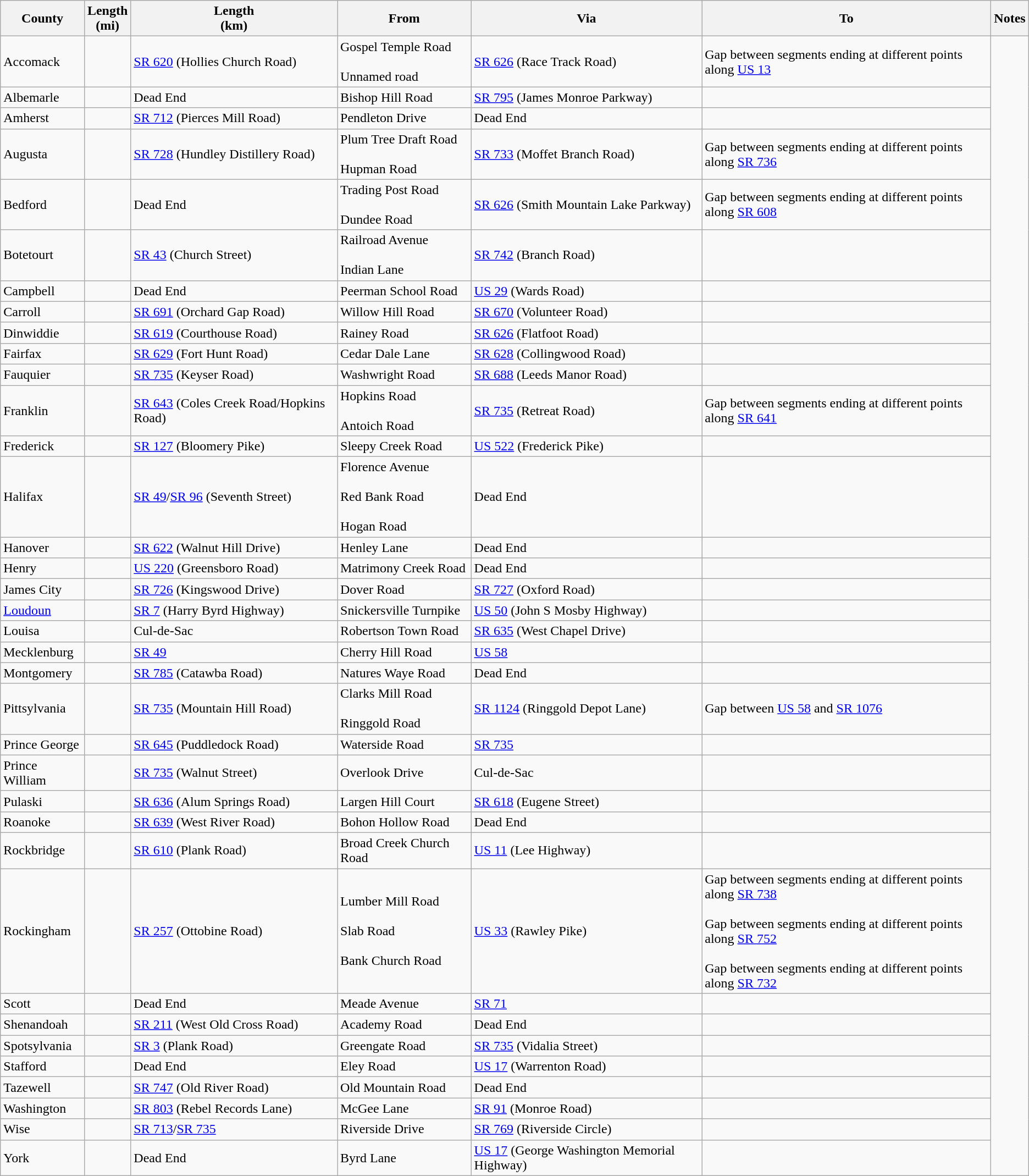<table class="wikitable sortable">
<tr>
<th>County</th>
<th>Length<br>(mi)</th>
<th>Length<br>(km)</th>
<th class="unsortable">From</th>
<th class="unsortable">Via</th>
<th class="unsortable">To</th>
<th class="unsortable">Notes</th>
</tr>
<tr>
<td id="Accomack">Accomack</td>
<td></td>
<td><a href='#'>SR 620</a> (Hollies Church Road)</td>
<td>Gospel Temple Road<br><br>Unnamed road</td>
<td><a href='#'>SR 626</a> (Race Track Road)</td>
<td>Gap between segments ending at different points along <a href='#'>US 13</a></td>
</tr>
<tr>
<td id="Albemarle">Albemarle</td>
<td></td>
<td>Dead End</td>
<td>Bishop Hill Road</td>
<td><a href='#'>SR 795</a> (James Monroe Parkway)</td>
<td><br>
</td>
</tr>
<tr>
<td id="Amherst">Amherst</td>
<td></td>
<td><a href='#'>SR 712</a> (Pierces Mill Road)</td>
<td>Pendleton Drive</td>
<td>Dead End</td>
<td><br>
</td>
</tr>
<tr>
<td id="Augusta">Augusta</td>
<td></td>
<td><a href='#'>SR 728</a> (Hundley Distillery Road)</td>
<td>Plum Tree Draft Road<br><br>Hupman Road</td>
<td><a href='#'>SR 733</a> (Moffet Branch Road)</td>
<td>Gap between segments ending at different points along <a href='#'>SR 736</a><br></td>
</tr>
<tr>
<td id="Bedford">Bedford</td>
<td></td>
<td>Dead End</td>
<td>Trading Post Road<br><br>Dundee Road</td>
<td><a href='#'>SR 626</a> (Smith Mountain Lake Parkway)</td>
<td>Gap between segments ending at different points along <a href='#'>SR 608</a><br></td>
</tr>
<tr>
<td id="Botetourt">Botetourt</td>
<td></td>
<td><a href='#'>SR 43</a> (Church Street)</td>
<td>Railroad Avenue<br><br>Indian Lane</td>
<td><a href='#'>SR 742</a> (Branch Road)</td>
<td><br>

</td>
</tr>
<tr>
<td id="Campbell">Campbell</td>
<td></td>
<td>Dead End</td>
<td>Peerman School Road</td>
<td><a href='#'>US 29</a> (Wards Road)</td>
<td><br></td>
</tr>
<tr>
<td id="Carroll">Carroll</td>
<td></td>
<td><a href='#'>SR 691</a> (Orchard Gap Road)</td>
<td>Willow Hill Road</td>
<td><a href='#'>SR 670</a> (Volunteer Road)</td>
<td><br>






</td>
</tr>
<tr>
<td id="Dinwiddie">Dinwiddie</td>
<td></td>
<td><a href='#'>SR 619</a> (Courthouse Road)</td>
<td>Rainey Road</td>
<td><a href='#'>SR 626</a> (Flatfoot Road)</td>
<td><br></td>
</tr>
<tr>
<td id="Fairfax">Fairfax</td>
<td></td>
<td><a href='#'>SR 629</a> (Fort Hunt Road)</td>
<td>Cedar Dale Lane</td>
<td><a href='#'>SR 628</a> (Collingwood Road)</td>
<td></td>
</tr>
<tr>
<td id="Fauquier">Fauquier</td>
<td></td>
<td><a href='#'>SR 735</a> (Keyser Road)</td>
<td>Washwright Road</td>
<td><a href='#'>SR 688</a> (Leeds Manor Road)</td>
<td><br>
</td>
</tr>
<tr>
<td id="Franklin">Franklin</td>
<td></td>
<td><a href='#'>SR 643</a> (Coles Creek Road/Hopkins Road)</td>
<td>Hopkins Road<br><br>Antoich Road</td>
<td><a href='#'>SR 735</a> (Retreat Road)</td>
<td>Gap between segments ending at different points along <a href='#'>SR 641</a></td>
</tr>
<tr>
<td id="Frederick">Frederick</td>
<td></td>
<td><a href='#'>SR 127</a> (Bloomery Pike)</td>
<td>Sleepy Creek Road</td>
<td><a href='#'>US 522</a> (Frederick Pike)</td>
<td><br>




</td>
</tr>
<tr>
<td id="Halifax">Halifax</td>
<td></td>
<td><a href='#'>SR 49</a>/<a href='#'>SR 96</a> (Seventh Street)</td>
<td>Florence Avenue<br><br>Red Bank Road<br><br>Hogan Road</td>
<td>Dead End</td>
<td></td>
</tr>
<tr>
<td id="Hanover">Hanover</td>
<td></td>
<td><a href='#'>SR 622</a> (Walnut Hill Drive)</td>
<td>Henley Lane</td>
<td>Dead End</td>
<td><br></td>
</tr>
<tr>
<td id="Henry">Henry</td>
<td></td>
<td><a href='#'>US 220</a> (Greensboro Road)</td>
<td>Matrimony Creek Road</td>
<td>Dead End</td>
<td><br>
</td>
</tr>
<tr>
<td id="James City">James City</td>
<td></td>
<td><a href='#'>SR 726</a> (Kingswood Drive)</td>
<td>Dover Road</td>
<td><a href='#'>SR 727</a> (Oxford Road)</td>
<td><br>



</td>
</tr>
<tr>
<td id="Loudoun"><a href='#'>Loudoun</a></td>
<td></td>
<td><a href='#'>SR 7</a> (Harry Byrd Highway)</td>
<td>Snickersville Turnpike</td>
<td><a href='#'>US 50</a> (John S Mosby Highway)</td>
<td></td>
</tr>
<tr>
<td id="Louisa">Louisa</td>
<td></td>
<td>Cul-de-Sac</td>
<td>Robertson Town Road</td>
<td><a href='#'>SR 635</a> (West Chapel Drive)</td>
<td><br>

</td>
</tr>
<tr>
<td id="Mecklenburg">Mecklenburg</td>
<td></td>
<td><a href='#'>SR 49</a></td>
<td>Cherry Hill Road</td>
<td><a href='#'>US 58</a></td>
<td><br></td>
</tr>
<tr>
<td id="Montgomery">Montgomery</td>
<td></td>
<td><a href='#'>SR 785</a> (Catawba Road)</td>
<td>Natures Waye Road</td>
<td>Dead End</td>
<td><br>






</td>
</tr>
<tr>
<td id="Pittsylvania">Pittsylvania</td>
<td></td>
<td><a href='#'>SR 735</a> (Mountain Hill Road)</td>
<td>Clarks Mill Road<br><br>Ringgold Road</td>
<td><a href='#'>SR 1124</a> (Ringgold Depot Lane)</td>
<td>Gap between <a href='#'>US 58</a> and <a href='#'>SR 1076</a><br>
</td>
</tr>
<tr>
<td id="Prince George">Prince George</td>
<td></td>
<td><a href='#'>SR 645</a> (Puddledock Road)</td>
<td>Waterside Road</td>
<td><a href='#'>SR 735</a></td>
<td></td>
</tr>
<tr>
<td id="Prince William">Prince William</td>
<td></td>
<td><a href='#'>SR 735</a> (Walnut Street)</td>
<td>Overlook Drive</td>
<td>Cul-de-Sac</td>
<td></td>
</tr>
<tr>
<td id="Pulaski">Pulaski</td>
<td></td>
<td><a href='#'>SR 636</a> (Alum Springs Road)</td>
<td>Largen Hill Court</td>
<td><a href='#'>SR 618</a> (Eugene Street)</td>
<td><br>
</td>
</tr>
<tr>
<td id="Roanoke">Roanoke</td>
<td></td>
<td><a href='#'>SR 639</a> (West River Road)</td>
<td>Bohon Hollow Road</td>
<td>Dead End</td>
<td></td>
</tr>
<tr>
<td id="Rockbridge">Rockbridge</td>
<td></td>
<td><a href='#'>SR 610</a> (Plank Road)</td>
<td>Broad Creek Church Road</td>
<td><a href='#'>US 11</a> (Lee Highway)</td>
<td></td>
</tr>
<tr>
<td id="Rockingham">Rockingham</td>
<td></td>
<td><a href='#'>SR 257</a> (Ottobine Road)</td>
<td>Lumber Mill Road<br><br>Slab Road<br><br>Bank Church Road</td>
<td><a href='#'>US 33</a> (Rawley Pike)</td>
<td>Gap between segments ending at different points along <a href='#'>SR 738</a><br><br>Gap between segments ending at different points along <a href='#'>SR 752</a><br><br>Gap between segments ending at different points along <a href='#'>SR 732</a><br></td>
</tr>
<tr>
<td id="Scott">Scott</td>
<td></td>
<td>Dead End</td>
<td>Meade Avenue</td>
<td><a href='#'>SR 71</a></td>
<td></td>
</tr>
<tr>
<td id="Shenandoah">Shenandoah</td>
<td></td>
<td><a href='#'>SR 211</a> (West Old Cross Road)</td>
<td>Academy Road</td>
<td>Dead End</td>
<td><br>
</td>
</tr>
<tr>
<td id="Spotsylvania">Spotsylvania</td>
<td></td>
<td><a href='#'>SR 3</a> (Plank Road)</td>
<td>Greengate Road</td>
<td><a href='#'>SR 735</a> (Vidalia Street)</td>
<td></td>
</tr>
<tr>
<td id="Stafford">Stafford</td>
<td></td>
<td>Dead End</td>
<td>Eley Road</td>
<td><a href='#'>US 17</a> (Warrenton Road)</td>
<td><br>
</td>
</tr>
<tr>
<td id="Tazewell">Tazewell</td>
<td></td>
<td><a href='#'>SR 747</a> (Old River Road)</td>
<td>Old Mountain Road</td>
<td>Dead End</td>
<td><br></td>
</tr>
<tr>
<td id="Washington">Washington</td>
<td></td>
<td><a href='#'>SR 803</a> (Rebel Records Lane)</td>
<td>McGee Lane</td>
<td><a href='#'>SR 91</a> (Monroe Road)</td>
<td><br></td>
</tr>
<tr>
<td id="Wise">Wise</td>
<td></td>
<td><a href='#'>SR 713</a>/<a href='#'>SR 735</a></td>
<td>Riverside Drive</td>
<td><a href='#'>SR 769</a> (Riverside Circle)</td>
<td><br></td>
</tr>
<tr>
<td id="York">York</td>
<td></td>
<td>Dead End</td>
<td>Byrd Lane</td>
<td><a href='#'>US 17</a> (George Washington Memorial Highway)</td>
<td></td>
</tr>
</table>
